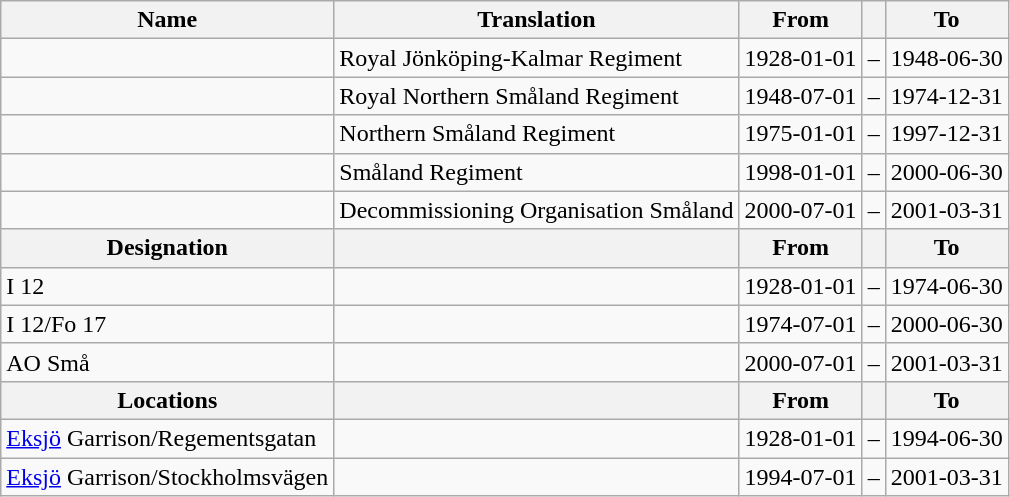<table class="wikitable">
<tr>
<th style="font-weight:bold;">Name</th>
<th style="font-weight:bold;">Translation</th>
<th style="text-align: center; font-weight:bold;">From</th>
<th></th>
<th style="text-align: center; font-weight:bold;">To</th>
</tr>
<tr>
<td style="font-style:italic;"></td>
<td>Royal Jönköping-Kalmar Regiment</td>
<td>1928-01-01</td>
<td>–</td>
<td>1948-06-30</td>
</tr>
<tr>
<td style="font-style:italic;"></td>
<td>Royal Northern Småland Regiment</td>
<td>1948-07-01</td>
<td>–</td>
<td>1974-12-31</td>
</tr>
<tr>
<td style="font-style:italic;"></td>
<td>Northern Småland Regiment</td>
<td>1975-01-01</td>
<td>–</td>
<td>1997-12-31</td>
</tr>
<tr>
<td style="font-style:italic;"></td>
<td>Småland Regiment</td>
<td>1998-01-01</td>
<td>–</td>
<td>2000-06-30</td>
</tr>
<tr>
<td style="font-style:italic;"></td>
<td>Decommissioning Organisation Småland</td>
<td>2000-07-01</td>
<td>–</td>
<td>2001-03-31</td>
</tr>
<tr>
<th style="font-weight:bold;">Designation</th>
<th style="font-weight:bold;"></th>
<th style="text-align: center; font-weight:bold;">From</th>
<th></th>
<th style="text-align: center; font-weight:bold;">To</th>
</tr>
<tr>
<td>I 12</td>
<td></td>
<td style="text-align: center;">1928-01-01</td>
<td style="text-align: center;">–</td>
<td style="text-align: center;">1974-06-30</td>
</tr>
<tr>
<td>I 12/Fo 17</td>
<td></td>
<td style="text-align: center;">1974-07-01</td>
<td style="text-align: center;">–</td>
<td style="text-align: center;">2000-06-30</td>
</tr>
<tr>
<td>AO Små</td>
<td></td>
<td style="text-align: center;">2000-07-01</td>
<td style="text-align: center;">–</td>
<td style="text-align: center;">2001-03-31</td>
</tr>
<tr>
<th style="font-weight:bold;">Locations</th>
<th style="font-weight:bold;"></th>
<th style="text-align: center; font-weight:bold;">From</th>
<th></th>
<th style="text-align: center; font-weight:bold;">To</th>
</tr>
<tr>
<td><a href='#'>Eksjö</a> Garrison/Regementsgatan</td>
<td></td>
<td style="text-align: center;">1928-01-01</td>
<td style="text-align: center;">–</td>
<td style="text-align: center;">1994-06-30</td>
</tr>
<tr>
<td><a href='#'>Eksjö</a> Garrison/Stockholmsvägen</td>
<td></td>
<td style="text-align: center;">1994-07-01</td>
<td style="text-align: center;">–</td>
<td style="text-align: center;">2001-03-31</td>
</tr>
</table>
